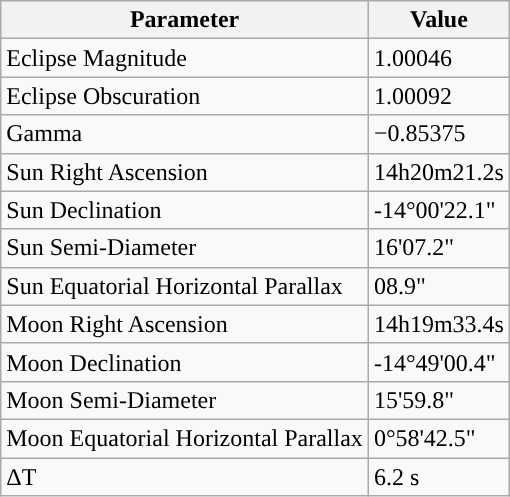<table class="wikitable">
<tr>
<th>Parameter</th>
<th>Value</th>
</tr>
<tr>
<td>Eclipse Magnitude</td>
<td>1.00046</td>
</tr>
<tr>
<td>Eclipse Obscuration</td>
<td>1.00092</td>
</tr>
<tr>
<td>Gamma</td>
<td>−0.85375</td>
</tr>
<tr>
<td>Sun Right Ascension</td>
<td>14h20m21.2s</td>
</tr>
<tr>
<td>Sun Declination</td>
<td>-14°00'22.1"</td>
</tr>
<tr>
<td>Sun Semi-Diameter</td>
<td>16'07.2"</td>
</tr>
<tr>
<td>Sun Equatorial Horizontal Parallax</td>
<td>08.9"</td>
</tr>
<tr>
<td>Moon Right Ascension</td>
<td>14h19m33.4s</td>
</tr>
<tr>
<td>Moon Declination</td>
<td>-14°49'00.4"</td>
</tr>
<tr>
<td>Moon Semi-Diameter</td>
<td>15'59.8"</td>
</tr>
<tr>
<td>Moon Equatorial Horizontal Parallax</td>
<td>0°58'42.5"</td>
</tr>
<tr>
<td>ΔT</td>
<td>6.2 s</td>
</tr>
</table>
